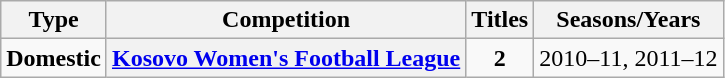<table class="wikitable" style="text-align: center;">
<tr>
<th scope=col>Type</th>
<th scope=col>Competition</th>
<th scope=col>Titles</th>
<th scope=col>Seasons/Years</th>
</tr>
<tr>
<td rowspan="4"><strong>Domestic</strong></td>
<th scope=col><a href='#'>Kosovo Women's Football League</a></th>
<td align="center"><strong>2</strong></td>
<td>2010–11, 2011–12</td>
</tr>
</table>
